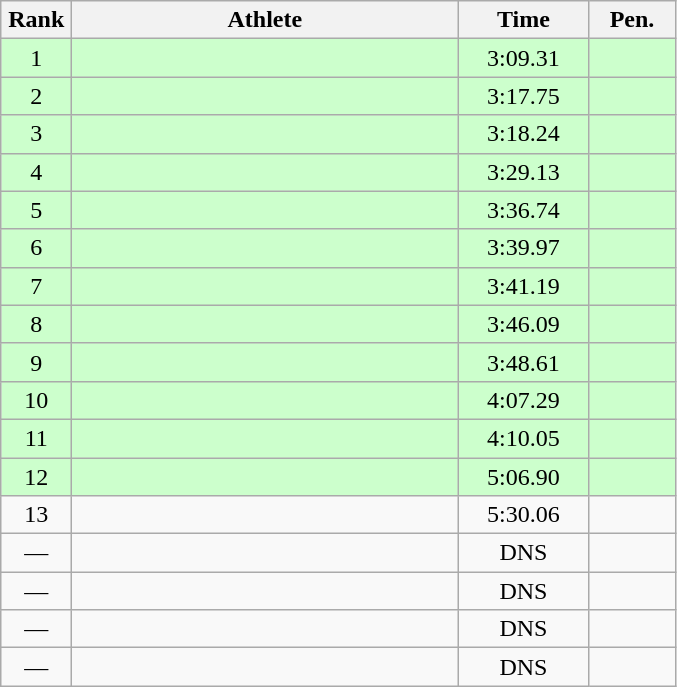<table class=wikitable style="text-align:center">
<tr>
<th width=40>Rank</th>
<th width=250>Athlete</th>
<th width=80>Time</th>
<th width=50>Pen.</th>
</tr>
<tr bgcolor=ccffcc>
<td>1</td>
<td align=left></td>
<td>3:09.31</td>
<td></td>
</tr>
<tr bgcolor=ccffcc>
<td>2</td>
<td align=left></td>
<td>3:17.75</td>
<td></td>
</tr>
<tr bgcolor=ccffcc>
<td>3</td>
<td align=left></td>
<td>3:18.24</td>
<td></td>
</tr>
<tr bgcolor=ccffcc>
<td>4</td>
<td align=left></td>
<td>3:29.13</td>
<td></td>
</tr>
<tr bgcolor=ccffcc>
<td>5</td>
<td align=left></td>
<td>3:36.74</td>
<td></td>
</tr>
<tr bgcolor=ccffcc>
<td>6</td>
<td align=left></td>
<td>3:39.97</td>
<td></td>
</tr>
<tr bgcolor=ccffcc>
<td>7</td>
<td align=left></td>
<td>3:41.19</td>
<td></td>
</tr>
<tr bgcolor=ccffcc>
<td>8</td>
<td align=left></td>
<td>3:46.09</td>
<td></td>
</tr>
<tr bgcolor=ccffcc>
<td>9</td>
<td align=left></td>
<td>3:48.61</td>
<td></td>
</tr>
<tr bgcolor=ccffcc>
<td>10</td>
<td align=left></td>
<td>4:07.29</td>
<td></td>
</tr>
<tr bgcolor=ccffcc>
<td>11</td>
<td align=left></td>
<td>4:10.05</td>
<td></td>
</tr>
<tr bgcolor=ccffcc>
<td>12</td>
<td align=left></td>
<td>5:06.90</td>
<td></td>
</tr>
<tr>
<td>13</td>
<td align=left></td>
<td>5:30.06</td>
<td></td>
</tr>
<tr>
<td>—</td>
<td align=left></td>
<td>DNS</td>
<td></td>
</tr>
<tr>
<td>—</td>
<td align=left></td>
<td>DNS</td>
<td></td>
</tr>
<tr>
<td>—</td>
<td align=left></td>
<td>DNS</td>
<td></td>
</tr>
<tr>
<td>—</td>
<td align=left></td>
<td>DNS</td>
<td></td>
</tr>
</table>
